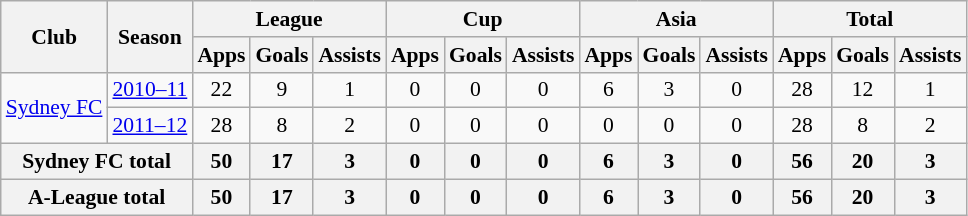<table class="wikitable" border="1" style="font-size:90%; text-align: center;">
<tr>
<th rowspan="2">Club</th>
<th rowspan="2">Season</th>
<th colspan="3">League</th>
<th colspan="3">Cup</th>
<th colspan="3">Asia</th>
<th colspan="3">Total</th>
</tr>
<tr>
<th>Apps</th>
<th>Goals</th>
<th>Assists</th>
<th>Apps</th>
<th>Goals</th>
<th>Assists</th>
<th>Apps</th>
<th>Goals</th>
<th>Assists</th>
<th>Apps</th>
<th>Goals</th>
<th>Assists</th>
</tr>
<tr>
<td rowspan="2" valign="center"><a href='#'>Sydney FC</a></td>
<td><a href='#'>2010–11</a></td>
<td>22</td>
<td>9</td>
<td>1</td>
<td>0</td>
<td>0</td>
<td>0</td>
<td>6</td>
<td>3</td>
<td>0</td>
<td>28</td>
<td>12</td>
<td>1</td>
</tr>
<tr>
<td><a href='#'>2011–12</a></td>
<td>28</td>
<td>8</td>
<td>2</td>
<td>0</td>
<td>0</td>
<td>0</td>
<td>0</td>
<td>0</td>
<td>0</td>
<td>28</td>
<td>8</td>
<td>2</td>
</tr>
<tr>
<th colspan="2">Sydney FC total</th>
<th>50</th>
<th>17</th>
<th>3</th>
<th>0</th>
<th>0</th>
<th>0</th>
<th>6</th>
<th>3</th>
<th>0</th>
<th>56</th>
<th>20</th>
<th>3</th>
</tr>
<tr>
<th colspan="2">A-League total</th>
<th>50</th>
<th>17</th>
<th>3</th>
<th>0</th>
<th>0</th>
<th>0</th>
<th>6</th>
<th>3</th>
<th>0</th>
<th>56</th>
<th>20</th>
<th>3</th>
</tr>
</table>
